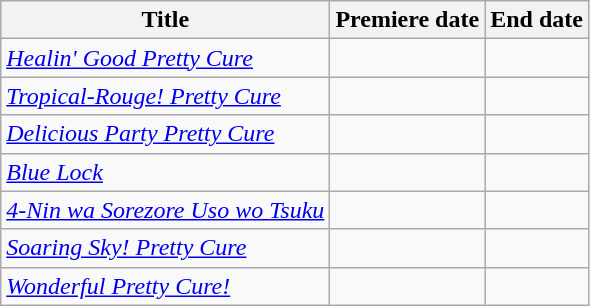<table class="wikitable sortable">
<tr>
<th>Title</th>
<th>Premiere date</th>
<th>End date</th>
</tr>
<tr>
<td><em><a href='#'>Healin' Good Pretty Cure</a></em></td>
<td></td>
<td></td>
</tr>
<tr>
<td><em><a href='#'>Tropical-Rouge! Pretty Cure</a></em></td>
<td></td>
<td></td>
</tr>
<tr>
<td><em><a href='#'>Delicious Party Pretty Cure</a></em></td>
<td></td>
<td></td>
</tr>
<tr>
<td><em><a href='#'>Blue Lock</a></em></td>
<td></td>
<td></td>
</tr>
<tr>
<td><em><a href='#'>4-Nin wa Sorezore Uso wo Tsuku</a></em></td>
<td></td>
<td></td>
</tr>
<tr>
<td><em><a href='#'>Soaring Sky! Pretty Cure</a></em></td>
<td></td>
<td></td>
</tr>
<tr>
<td><em><a href='#'>Wonderful Pretty Cure!</a></td>
<td></td>
<td></td>
</tr>
</table>
